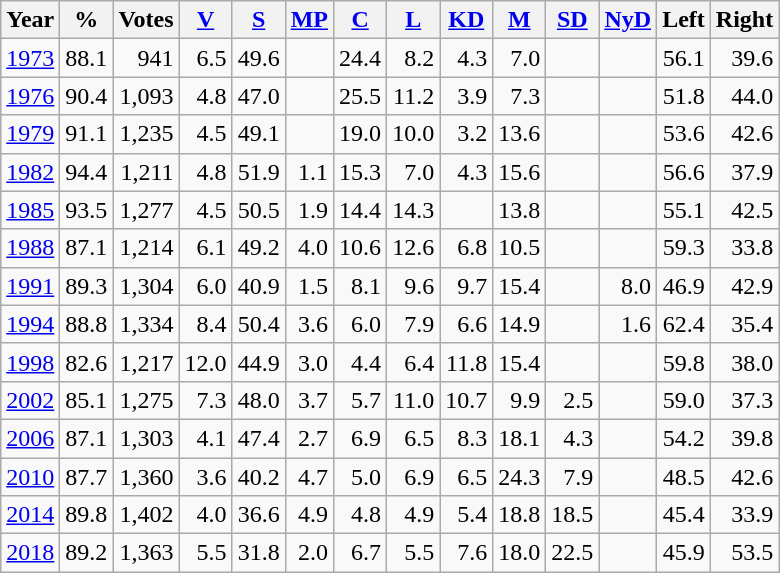<table class="wikitable sortable" style=text-align:right>
<tr>
<th>Year</th>
<th>%</th>
<th>Votes</th>
<th><a href='#'>V</a></th>
<th><a href='#'>S</a></th>
<th><a href='#'>MP</a></th>
<th><a href='#'>C</a></th>
<th><a href='#'>L</a></th>
<th><a href='#'>KD</a></th>
<th><a href='#'>M</a></th>
<th><a href='#'>SD</a></th>
<th><a href='#'>NyD</a></th>
<th>Left</th>
<th>Right</th>
</tr>
<tr>
<td align=left><a href='#'>1973</a></td>
<td>88.1</td>
<td>941</td>
<td>6.5</td>
<td>49.6</td>
<td></td>
<td>24.4</td>
<td>8.2</td>
<td>4.3</td>
<td>7.0</td>
<td></td>
<td></td>
<td>56.1</td>
<td>39.6</td>
</tr>
<tr>
<td align=left><a href='#'>1976</a></td>
<td>90.4</td>
<td>1,093</td>
<td>4.8</td>
<td>47.0</td>
<td></td>
<td>25.5</td>
<td>11.2</td>
<td>3.9</td>
<td>7.3</td>
<td></td>
<td></td>
<td>51.8</td>
<td>44.0</td>
</tr>
<tr>
<td align=left><a href='#'>1979</a></td>
<td>91.1</td>
<td>1,235</td>
<td>4.5</td>
<td>49.1</td>
<td></td>
<td>19.0</td>
<td>10.0</td>
<td>3.2</td>
<td>13.6</td>
<td></td>
<td></td>
<td>53.6</td>
<td>42.6</td>
</tr>
<tr>
<td align=left><a href='#'>1982</a></td>
<td>94.4</td>
<td>1,211</td>
<td>4.8</td>
<td>51.9</td>
<td>1.1</td>
<td>15.3</td>
<td>7.0</td>
<td>4.3</td>
<td>15.6</td>
<td></td>
<td></td>
<td>56.6</td>
<td>37.9</td>
</tr>
<tr>
<td align=left><a href='#'>1985</a></td>
<td>93.5</td>
<td>1,277</td>
<td>4.5</td>
<td>50.5</td>
<td>1.9</td>
<td>14.4</td>
<td>14.3</td>
<td></td>
<td>13.8</td>
<td></td>
<td></td>
<td>55.1</td>
<td>42.5</td>
</tr>
<tr>
<td align=left><a href='#'>1988</a></td>
<td>87.1</td>
<td>1,214</td>
<td>6.1</td>
<td>49.2</td>
<td>4.0</td>
<td>10.6</td>
<td>12.6</td>
<td>6.8</td>
<td>10.5</td>
<td></td>
<td></td>
<td>59.3</td>
<td>33.8</td>
</tr>
<tr>
<td align=left><a href='#'>1991</a></td>
<td>89.3</td>
<td>1,304</td>
<td>6.0</td>
<td>40.9</td>
<td>1.5</td>
<td>8.1</td>
<td>9.6</td>
<td>9.7</td>
<td>15.4</td>
<td></td>
<td>8.0</td>
<td>46.9</td>
<td>42.9</td>
</tr>
<tr>
<td align=left><a href='#'>1994</a></td>
<td>88.8</td>
<td>1,334</td>
<td>8.4</td>
<td>50.4</td>
<td>3.6</td>
<td>6.0</td>
<td>7.9</td>
<td>6.6</td>
<td>14.9</td>
<td></td>
<td>1.6</td>
<td>62.4</td>
<td>35.4</td>
</tr>
<tr>
<td align=left><a href='#'>1998</a></td>
<td>82.6</td>
<td>1,217</td>
<td>12.0</td>
<td>44.9</td>
<td>3.0</td>
<td>4.4</td>
<td>6.4</td>
<td>11.8</td>
<td>15.4</td>
<td></td>
<td></td>
<td>59.8</td>
<td>38.0</td>
</tr>
<tr>
<td align=left><a href='#'>2002</a></td>
<td>85.1</td>
<td>1,275</td>
<td>7.3</td>
<td>48.0</td>
<td>3.7</td>
<td>5.7</td>
<td>11.0</td>
<td>10.7</td>
<td>9.9</td>
<td>2.5</td>
<td></td>
<td>59.0</td>
<td>37.3</td>
</tr>
<tr>
<td align=left><a href='#'>2006</a></td>
<td>87.1</td>
<td>1,303</td>
<td>4.1</td>
<td>47.4</td>
<td>2.7</td>
<td>6.9</td>
<td>6.5</td>
<td>8.3</td>
<td>18.1</td>
<td>4.3</td>
<td></td>
<td>54.2</td>
<td>39.8</td>
</tr>
<tr>
<td align=left><a href='#'>2010</a></td>
<td>87.7</td>
<td>1,360</td>
<td>3.6</td>
<td>40.2</td>
<td>4.7</td>
<td>5.0</td>
<td>6.9</td>
<td>6.5</td>
<td>24.3</td>
<td>7.9</td>
<td></td>
<td>48.5</td>
<td>42.6</td>
</tr>
<tr>
<td align=left><a href='#'>2014</a></td>
<td>89.8</td>
<td>1,402</td>
<td>4.0</td>
<td>36.6</td>
<td>4.9</td>
<td>4.8</td>
<td>4.9</td>
<td>5.4</td>
<td>18.8</td>
<td>18.5</td>
<td></td>
<td>45.4</td>
<td>33.9</td>
</tr>
<tr>
<td align=left><a href='#'>2018</a></td>
<td>89.2</td>
<td>1,363</td>
<td>5.5</td>
<td>31.8</td>
<td>2.0</td>
<td>6.7</td>
<td>5.5</td>
<td>7.6</td>
<td>18.0</td>
<td>22.5</td>
<td></td>
<td>45.9</td>
<td>53.5</td>
</tr>
</table>
